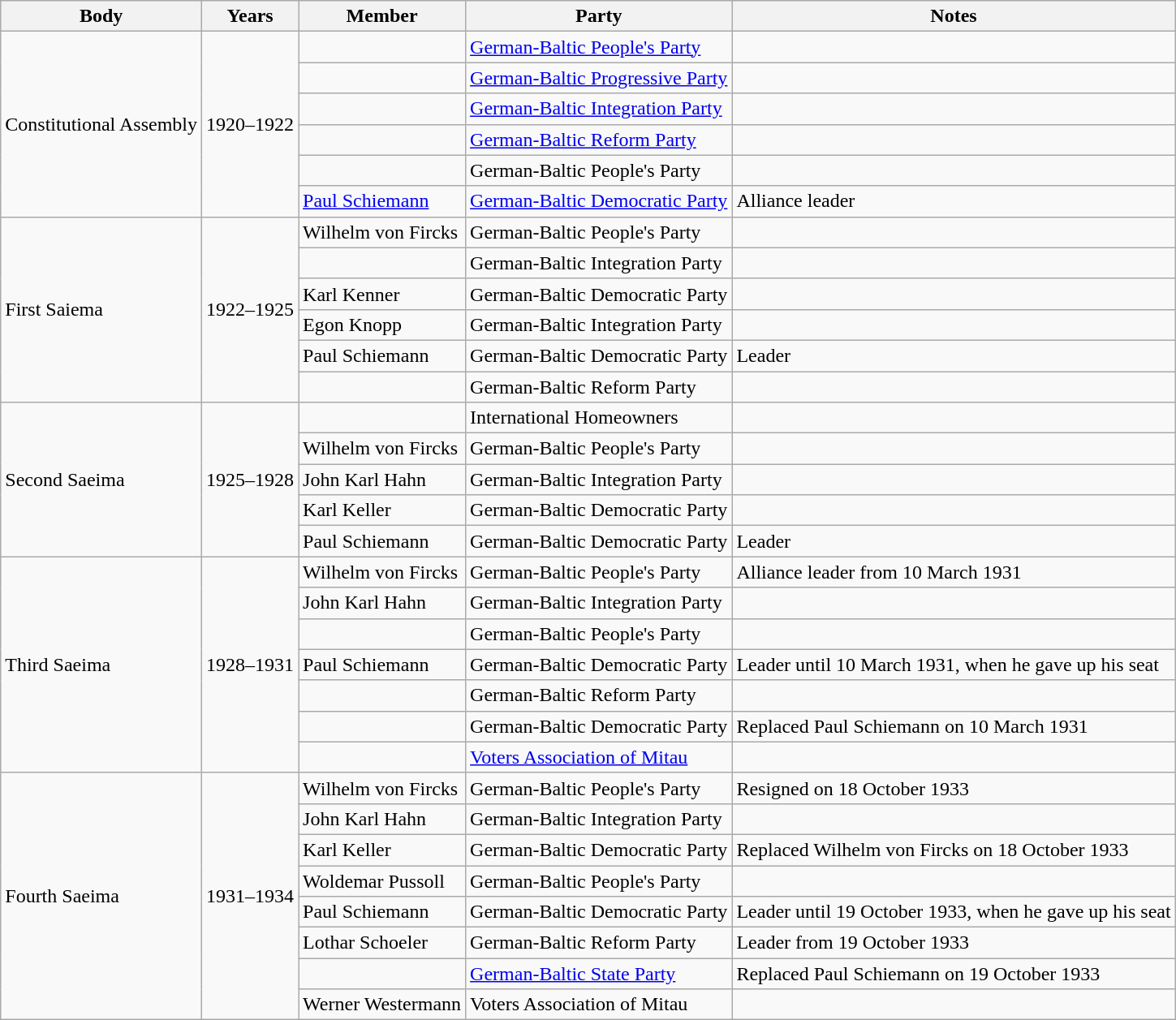<table class=wikitable>
<tr>
<th>Body</th>
<th>Years</th>
<th>Member</th>
<th>Party</th>
<th>Notes</th>
</tr>
<tr>
<td rowspan=6>Constitutional Assembly</td>
<td rowspan=6>1920–1922</td>
<td></td>
<td><a href='#'>German-Baltic People's Party</a></td>
<td></td>
</tr>
<tr>
<td></td>
<td><a href='#'>German-Baltic Progressive Party</a></td>
<td></td>
</tr>
<tr>
<td></td>
<td><a href='#'>German-Baltic Integration Party</a></td>
<td></td>
</tr>
<tr>
<td></td>
<td><a href='#'>German-Baltic Reform Party</a></td>
<td></td>
</tr>
<tr>
<td></td>
<td>German-Baltic People's Party</td>
<td></td>
</tr>
<tr>
<td><a href='#'>Paul Schiemann</a></td>
<td><a href='#'>German-Baltic Democratic Party</a></td>
<td>Alliance leader</td>
</tr>
<tr>
<td rowspan=6>First Saiema</td>
<td rowspan=6>1922–1925</td>
<td>Wilhelm von Fircks</td>
<td>German-Baltic People's Party</td>
<td></td>
</tr>
<tr>
<td></td>
<td>German-Baltic Integration Party</td>
<td></td>
</tr>
<tr>
<td>Karl Kenner</td>
<td>German-Baltic Democratic Party</td>
<td></td>
</tr>
<tr>
<td>Egon Knopp</td>
<td>German-Baltic Integration Party</td>
<td></td>
</tr>
<tr>
<td>Paul Schiemann</td>
<td>German-Baltic Democratic Party</td>
<td>Leader</td>
</tr>
<tr>
<td></td>
<td>German-Baltic Reform Party</td>
<td></td>
</tr>
<tr>
<td rowspan=5>Second Saeima</td>
<td rowspan=5>1925–1928</td>
<td></td>
<td>International Homeowners</td>
<td></td>
</tr>
<tr>
<td>Wilhelm von Fircks</td>
<td>German-Baltic People's Party</td>
<td></td>
</tr>
<tr>
<td>John Karl Hahn</td>
<td>German-Baltic Integration Party</td>
<td></td>
</tr>
<tr>
<td>Karl Keller</td>
<td>German-Baltic Democratic Party</td>
<td></td>
</tr>
<tr>
<td>Paul Schiemann</td>
<td>German-Baltic Democratic Party</td>
<td>Leader</td>
</tr>
<tr>
<td rowspan=7>Third Saeima</td>
<td rowspan=7>1928–1931</td>
<td>Wilhelm von Fircks</td>
<td>German-Baltic People's Party</td>
<td>Alliance leader from 10 March 1931</td>
</tr>
<tr>
<td>John Karl Hahn</td>
<td>German-Baltic Integration Party</td>
<td></td>
</tr>
<tr>
<td></td>
<td>German-Baltic People's Party</td>
<td></td>
</tr>
<tr>
<td>Paul Schiemann</td>
<td>German-Baltic Democratic Party</td>
<td>Leader until 10 March 1931, when he gave up his seat</td>
</tr>
<tr>
<td></td>
<td>German-Baltic Reform Party</td>
<td></td>
</tr>
<tr>
<td></td>
<td>German-Baltic Democratic Party</td>
<td>Replaced Paul Schiemann on 10 March 1931</td>
</tr>
<tr>
<td></td>
<td><a href='#'>Voters Association of Mitau</a></td>
<td></td>
</tr>
<tr>
<td rowspan=8>Fourth Saeima</td>
<td rowspan=8>1931–1934</td>
<td>Wilhelm von Fircks</td>
<td>German-Baltic People's Party</td>
<td>Resigned on 18 October 1933</td>
</tr>
<tr>
<td>John Karl Hahn</td>
<td>German-Baltic Integration Party</td>
<td></td>
</tr>
<tr>
<td>Karl Keller</td>
<td>German-Baltic Democratic Party</td>
<td>Replaced Wilhelm von Fircks on 18 October 1933</td>
</tr>
<tr>
<td>Woldemar Pussoll</td>
<td>German-Baltic People's Party</td>
<td></td>
</tr>
<tr>
<td>Paul Schiemann</td>
<td>German-Baltic Democratic Party</td>
<td>Leader until 19 October 1933, when he gave up his seat</td>
</tr>
<tr>
<td>Lothar Schoeler</td>
<td>German-Baltic Reform Party</td>
<td>Leader from 19 October 1933</td>
</tr>
<tr>
<td></td>
<td><a href='#'>German-Baltic State Party</a></td>
<td>Replaced Paul Schiemann on 19 October 1933</td>
</tr>
<tr>
<td>Werner Westermann</td>
<td>Voters Association of Mitau</td>
<td></td>
</tr>
</table>
